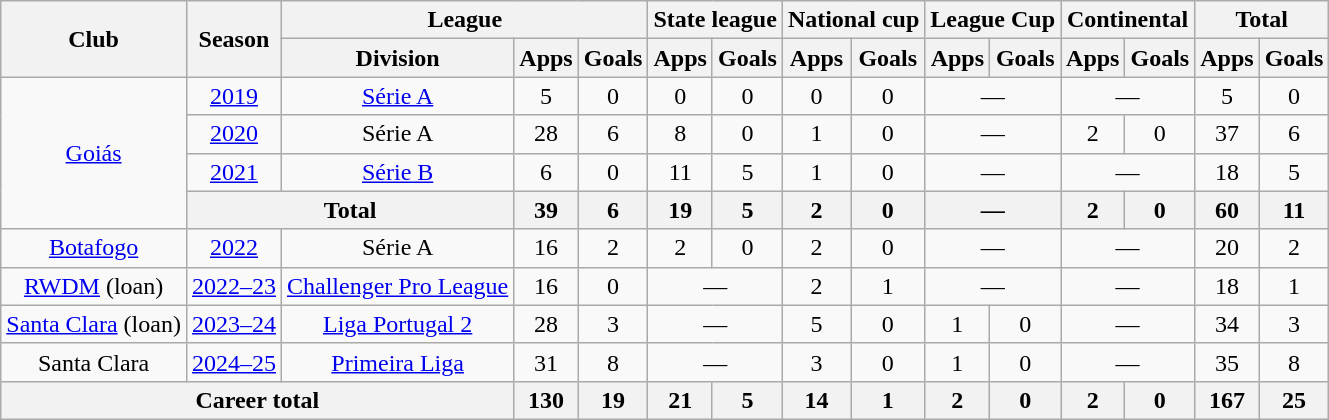<table class="wikitable" style="text-align: center;">
<tr>
<th rowspan="2">Club</th>
<th rowspan="2">Season</th>
<th colspan="3">League</th>
<th colspan="2">State league</th>
<th colspan="2">National cup</th>
<th colspan="2">League Cup</th>
<th colspan="2">Continental</th>
<th colspan="2">Total</th>
</tr>
<tr>
<th>Division</th>
<th>Apps</th>
<th>Goals</th>
<th>Apps</th>
<th>Goals</th>
<th>Apps</th>
<th>Goals</th>
<th>Apps</th>
<th>Goals</th>
<th>Apps</th>
<th>Goals</th>
<th>Apps</th>
<th>Goals</th>
</tr>
<tr>
<td rowspan="4"><a href='#'>Goiás</a></td>
<td><a href='#'>2019</a></td>
<td><a href='#'>Série A</a></td>
<td>5</td>
<td>0</td>
<td>0</td>
<td>0</td>
<td>0</td>
<td>0</td>
<td colspan="2">—</td>
<td colspan="2">—</td>
<td>5</td>
<td>0</td>
</tr>
<tr>
<td><a href='#'>2020</a></td>
<td>Série A</td>
<td>28</td>
<td>6</td>
<td>8</td>
<td>0</td>
<td>1</td>
<td>0</td>
<td colspan="2">—</td>
<td>2</td>
<td>0</td>
<td>37</td>
<td>6</td>
</tr>
<tr>
<td><a href='#'>2021</a></td>
<td><a href='#'>Série B</a></td>
<td>6</td>
<td>0</td>
<td>11</td>
<td>5</td>
<td>1</td>
<td>0</td>
<td colspan="2">—</td>
<td colspan="2">—</td>
<td>18</td>
<td>5</td>
</tr>
<tr>
<th colspan="2">Total</th>
<th>39</th>
<th>6</th>
<th>19</th>
<th>5</th>
<th>2</th>
<th>0</th>
<th colspan="2">—</th>
<th>2</th>
<th>0</th>
<th>60</th>
<th>11</th>
</tr>
<tr>
<td><a href='#'>Botafogo</a></td>
<td><a href='#'>2022</a></td>
<td>Série A</td>
<td>16</td>
<td>2</td>
<td>2</td>
<td>0</td>
<td>2</td>
<td>0</td>
<td colspan="2">—</td>
<td colspan="2">—</td>
<td>20</td>
<td>2</td>
</tr>
<tr>
<td><a href='#'>RWDM</a> (loan)</td>
<td><a href='#'>2022–23</a></td>
<td><a href='#'>Challenger Pro League</a></td>
<td>16</td>
<td>0</td>
<td colspan="2">—</td>
<td>2</td>
<td>1</td>
<td colspan="2">—</td>
<td colspan="2">—</td>
<td>18</td>
<td>1</td>
</tr>
<tr>
<td><a href='#'>Santa Clara</a> (loan)</td>
<td><a href='#'>2023–24</a></td>
<td><a href='#'>Liga Portugal 2</a></td>
<td>28</td>
<td>3</td>
<td colspan="2">—</td>
<td>5</td>
<td>0</td>
<td>1</td>
<td>0</td>
<td colspan="2">—</td>
<td>34</td>
<td>3</td>
</tr>
<tr>
<td>Santa Clara</td>
<td><a href='#'>2024–25</a></td>
<td><a href='#'>Primeira Liga</a></td>
<td>31</td>
<td>8</td>
<td colspan="2">—</td>
<td>3</td>
<td>0</td>
<td>1</td>
<td>0</td>
<td colspan="2">—</td>
<td>35</td>
<td>8</td>
</tr>
<tr>
<th colspan="3">Career total</th>
<th>130</th>
<th>19</th>
<th>21</th>
<th>5</th>
<th>14</th>
<th>1</th>
<th>2</th>
<th>0</th>
<th>2</th>
<th>0</th>
<th>167</th>
<th>25</th>
</tr>
</table>
